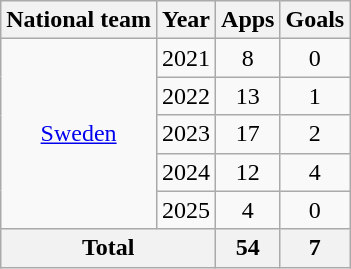<table class="wikitable" style="text-align:center">
<tr>
<th>National team</th>
<th>Year</th>
<th>Apps</th>
<th>Goals</th>
</tr>
<tr>
<td rowspan="5"><a href='#'>Sweden</a></td>
<td>2021</td>
<td>8</td>
<td>0</td>
</tr>
<tr>
<td>2022</td>
<td>13</td>
<td>1</td>
</tr>
<tr>
<td>2023</td>
<td>17</td>
<td>2</td>
</tr>
<tr>
<td>2024</td>
<td>12</td>
<td>4</td>
</tr>
<tr>
<td>2025</td>
<td>4</td>
<td>0</td>
</tr>
<tr>
<th colspan="2">Total</th>
<th>54</th>
<th>7</th>
</tr>
</table>
